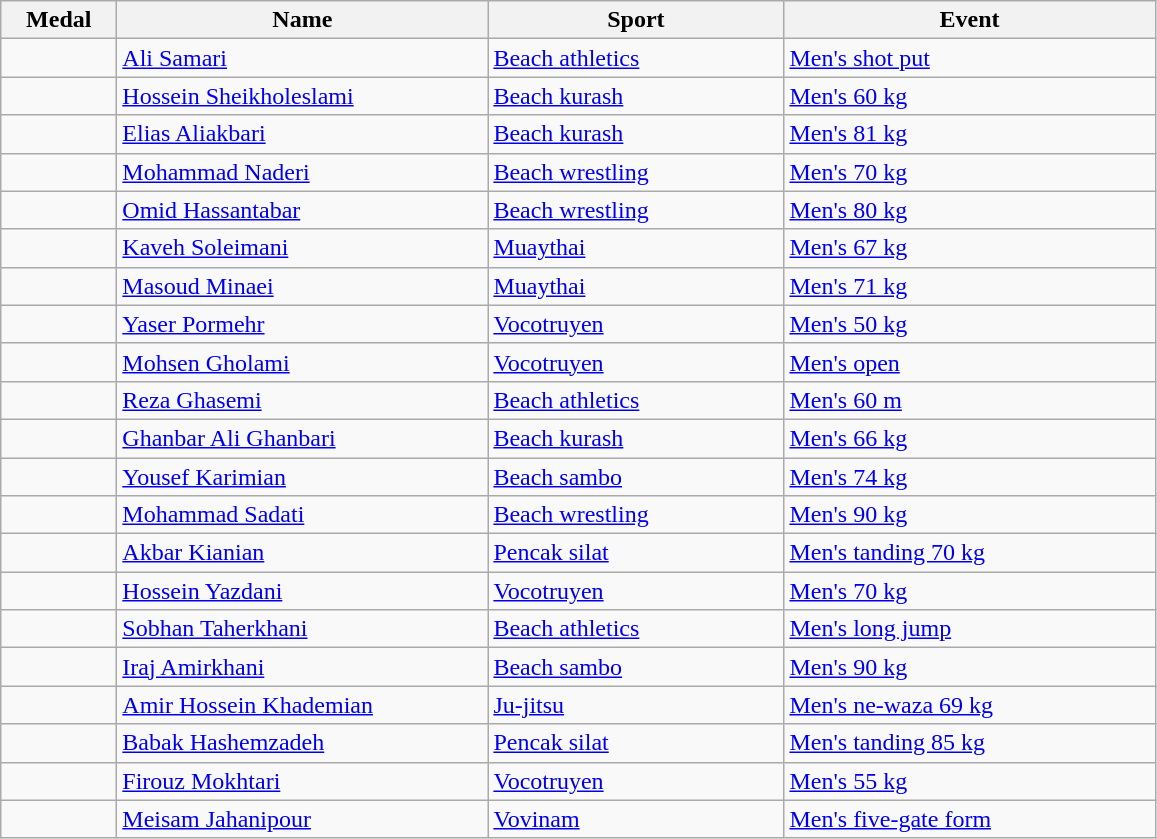<table class="wikitable sortable" style="text-align:left;">
<tr>
<th width="70">Medal</th>
<th width="240">Name</th>
<th width="190">Sport</th>
<th width="240">Event</th>
</tr>
<tr>
<td></td>
<td><a href='#'>Ali Samari</a></td>
<td><a href='#'>Beach athletics</a></td>
<td><a href='#'>Men's shot put</a></td>
</tr>
<tr>
<td></td>
<td><a href='#'>Hossein Sheikholeslami</a></td>
<td><a href='#'>Beach kurash</a></td>
<td><a href='#'>Men's 60 kg</a></td>
</tr>
<tr>
<td></td>
<td><a href='#'>Elias Aliakbari</a></td>
<td><a href='#'>Beach kurash</a></td>
<td><a href='#'>Men's 81 kg</a></td>
</tr>
<tr>
<td></td>
<td><a href='#'>Mohammad Naderi</a></td>
<td><a href='#'>Beach wrestling</a></td>
<td><a href='#'>Men's 70 kg</a></td>
</tr>
<tr>
<td></td>
<td><a href='#'>Omid Hassantabar</a></td>
<td><a href='#'>Beach wrestling</a></td>
<td><a href='#'>Men's 80 kg</a></td>
</tr>
<tr>
<td></td>
<td><a href='#'>Kaveh Soleimani</a></td>
<td><a href='#'>Muaythai</a></td>
<td><a href='#'>Men's 67 kg</a></td>
</tr>
<tr>
<td></td>
<td><a href='#'>Masoud Minaei</a></td>
<td><a href='#'>Muaythai</a></td>
<td><a href='#'>Men's 71 kg</a></td>
</tr>
<tr>
<td></td>
<td><a href='#'>Yaser Pormehr</a></td>
<td><a href='#'>Vocotruyen</a></td>
<td><a href='#'>Men's 50 kg</a></td>
</tr>
<tr>
<td></td>
<td><a href='#'>Mohsen Gholami</a></td>
<td><a href='#'>Vocotruyen</a></td>
<td><a href='#'>Men's open</a></td>
</tr>
<tr>
<td></td>
<td><a href='#'>Reza Ghasemi</a></td>
<td><a href='#'>Beach athletics</a></td>
<td><a href='#'>Men's 60 m</a></td>
</tr>
<tr>
<td></td>
<td><a href='#'>Ghanbar Ali Ghanbari</a></td>
<td><a href='#'>Beach kurash</a></td>
<td><a href='#'>Men's 66 kg</a></td>
</tr>
<tr>
<td></td>
<td><a href='#'>Yousef Karimian</a></td>
<td><a href='#'>Beach sambo</a></td>
<td><a href='#'>Men's 74 kg</a></td>
</tr>
<tr>
<td></td>
<td><a href='#'>Mohammad Sadati</a></td>
<td><a href='#'>Beach wrestling</a></td>
<td><a href='#'>Men's 90 kg</a></td>
</tr>
<tr>
<td></td>
<td><a href='#'>Akbar Kianian</a></td>
<td><a href='#'>Pencak silat</a></td>
<td><a href='#'>Men's tanding 70 kg</a></td>
</tr>
<tr>
<td></td>
<td><a href='#'>Hossein Yazdani</a></td>
<td><a href='#'>Vocotruyen</a></td>
<td><a href='#'>Men's 70 kg</a></td>
</tr>
<tr>
<td></td>
<td><a href='#'>Sobhan Taherkhani</a></td>
<td><a href='#'>Beach athletics</a></td>
<td><a href='#'>Men's long jump</a></td>
</tr>
<tr>
<td></td>
<td><a href='#'>Iraj Amirkhani</a></td>
<td><a href='#'>Beach sambo</a></td>
<td><a href='#'>Men's 90 kg</a></td>
</tr>
<tr>
<td></td>
<td><a href='#'>Amir Hossein Khademian</a></td>
<td><a href='#'>Ju-jitsu</a></td>
<td><a href='#'>Men's ne-waza 69 kg</a></td>
</tr>
<tr>
<td></td>
<td><a href='#'>Babak Hashemzadeh</a></td>
<td><a href='#'>Pencak silat</a></td>
<td><a href='#'>Men's tanding 85 kg</a></td>
</tr>
<tr>
<td></td>
<td><a href='#'>Firouz Mokhtari</a></td>
<td><a href='#'>Vocotruyen</a></td>
<td><a href='#'>Men's 55 kg</a></td>
</tr>
<tr>
<td></td>
<td><a href='#'>Meisam Jahanipour</a></td>
<td><a href='#'>Vovinam</a></td>
<td><a href='#'>Men's five-gate form</a></td>
</tr>
</table>
